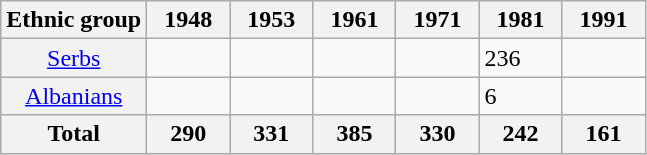<table class="wikitable" border="1">
<tr>
<th>Ethnic group</th>
<th style=width:3em>1948</th>
<th style=width:3em>1953</th>
<th style=width:3em>1961</th>
<th style=width:3em>1971</th>
<th style=width:3em>1981</th>
<th style=width:3em>1991</th>
</tr>
<tr>
<th style=font-weight:300><a href='#'>Serbs</a></th>
<td></td>
<td></td>
<td></td>
<td></td>
<td>236</td>
<td></td>
</tr>
<tr>
<th style=font-weight:300><a href='#'>Albanians</a></th>
<td></td>
<td></td>
<td></td>
<td></td>
<td>6</td>
<td></td>
</tr>
<tr>
<th>Total</th>
<th>290</th>
<th>331</th>
<th>385</th>
<th>330</th>
<th>242</th>
<th>161</th>
</tr>
</table>
